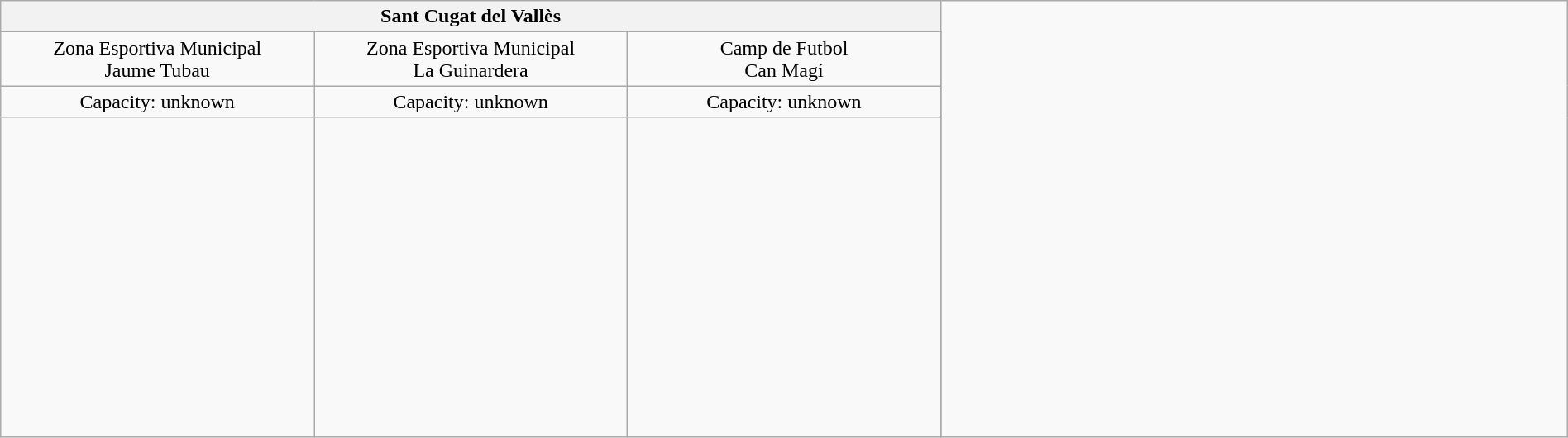<table class="wikitable" style="text-align:center; margin:1em auto">
<tr>
<th width=60% colspan="5">Sant Cugat del Vallès</th>
<td rowspan=4></td>
</tr>
<tr>
<td>Zona Esportiva Municipal<br>Jaume Tubau</td>
<td>Zona Esportiva Municipal<br>La Guinardera</td>
<td>Camp de Futbol<br>Can Magí</td>
</tr>
<tr>
<td>Capacity: unknown</td>
<td>Capacity: unknown</td>
<td>Capacity: unknown</td>
</tr>
<tr>
<td height=250px width=250px></td>
<td height=250px width=250px></td>
<td height=250px width=250px></td>
</tr>
</table>
